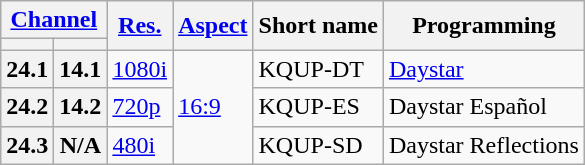<table class="wikitable">
<tr>
<th scope = "col" colspan="2"><a href='#'>Channel</a></th>
<th scope = "col" rowspan="2"><a href='#'>Res.</a></th>
<th scope = "col" rowspan="2"><a href='#'>Aspect</a></th>
<th scope = "col" rowspan="2">Short name</th>
<th scope = "col" rowspan="2">Programming</th>
</tr>
<tr>
<th scope = "col"></th>
<th></th>
</tr>
<tr>
<th scope = "row">24.1</th>
<th>14.1</th>
<td><a href='#'>1080i</a></td>
<td rowspan=3><a href='#'>16:9</a></td>
<td>KQUP-DT</td>
<td><a href='#'>Daystar</a></td>
</tr>
<tr>
<th scope = "row">24.2</th>
<th>14.2</th>
<td><a href='#'>720p</a></td>
<td>KQUP-ES</td>
<td>Daystar Español</td>
</tr>
<tr>
<th scope = "row">24.3</th>
<th>N/A</th>
<td><a href='#'>480i</a></td>
<td>KQUP-SD</td>
<td>Daystar Reflections</td>
</tr>
</table>
